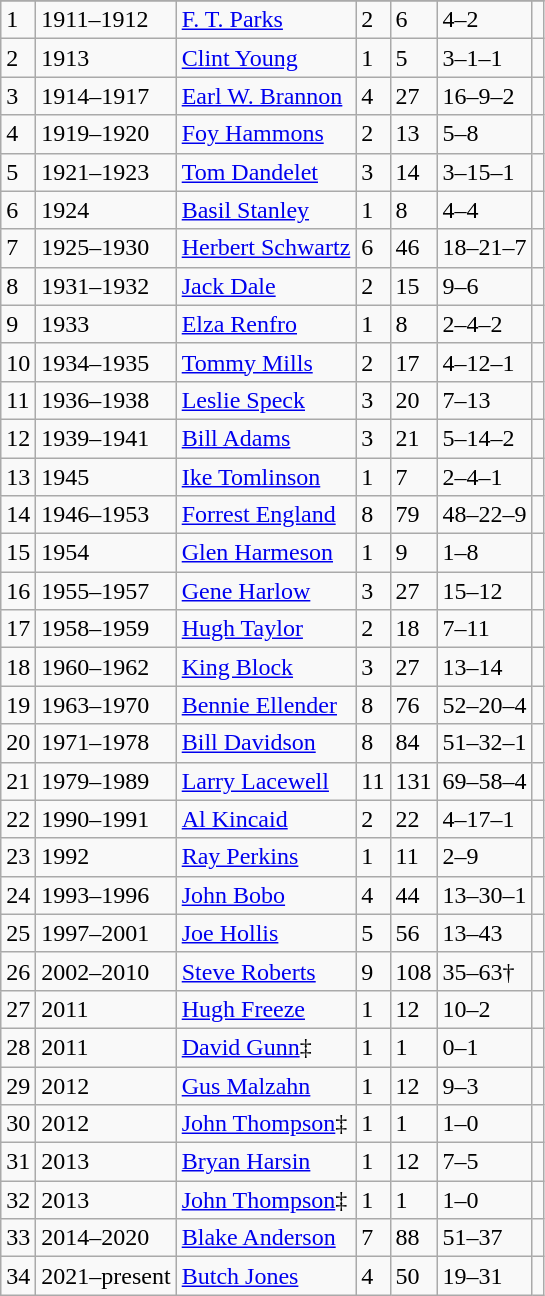<table class="wikitable">
<tr>
</tr>
<tr>
<td>1</td>
<td>1911–1912</td>
<td><a href='#'>F. T. Parks</a></td>
<td>2</td>
<td>6</td>
<td>4–2</td>
<td></td>
</tr>
<tr>
<td>2</td>
<td>1913</td>
<td><a href='#'>Clint Young</a></td>
<td>1</td>
<td>5</td>
<td>3–1–1</td>
<td></td>
</tr>
<tr>
<td>3</td>
<td>1914–1917</td>
<td><a href='#'>Earl W. Brannon</a></td>
<td>4</td>
<td>27</td>
<td>16–9–2</td>
<td></td>
</tr>
<tr>
<td>4</td>
<td>1919–1920</td>
<td><a href='#'>Foy Hammons</a></td>
<td>2</td>
<td>13</td>
<td>5–8</td>
<td></td>
</tr>
<tr>
<td>5</td>
<td>1921–1923</td>
<td><a href='#'>Tom Dandelet</a></td>
<td>3</td>
<td>14</td>
<td>3–15–1</td>
<td></td>
</tr>
<tr>
<td>6</td>
<td>1924</td>
<td><a href='#'>Basil Stanley</a></td>
<td>1</td>
<td>8</td>
<td>4–4</td>
<td></td>
</tr>
<tr>
<td>7</td>
<td>1925–1930</td>
<td><a href='#'>Herbert Schwartz</a></td>
<td>6</td>
<td>46</td>
<td>18–21–7</td>
<td></td>
</tr>
<tr>
<td>8</td>
<td>1931–1932</td>
<td><a href='#'>Jack Dale</a></td>
<td>2</td>
<td>15</td>
<td>9–6</td>
<td></td>
</tr>
<tr>
<td>9</td>
<td>1933</td>
<td><a href='#'>Elza Renfro</a></td>
<td>1</td>
<td>8</td>
<td>2–4–2</td>
<td></td>
</tr>
<tr>
<td>10</td>
<td>1934–1935</td>
<td><a href='#'>Tommy Mills</a></td>
<td>2</td>
<td>17</td>
<td>4–12–1</td>
<td></td>
</tr>
<tr>
<td>11</td>
<td>1936–1938</td>
<td><a href='#'>Leslie Speck</a></td>
<td>3</td>
<td>20</td>
<td>7–13</td>
<td></td>
</tr>
<tr>
<td>12</td>
<td>1939–1941</td>
<td><a href='#'>Bill Adams</a></td>
<td>3</td>
<td>21</td>
<td>5–14–2</td>
<td></td>
</tr>
<tr>
<td>13</td>
<td>1945</td>
<td><a href='#'>Ike Tomlinson</a></td>
<td>1</td>
<td>7</td>
<td>2–4–1</td>
<td></td>
</tr>
<tr>
<td>14</td>
<td>1946–1953</td>
<td><a href='#'>Forrest England</a></td>
<td>8</td>
<td>79</td>
<td>48–22–9</td>
<td></td>
</tr>
<tr>
<td>15</td>
<td>1954</td>
<td><a href='#'>Glen Harmeson</a></td>
<td>1</td>
<td>9</td>
<td>1–8</td>
<td></td>
</tr>
<tr>
<td>16</td>
<td>1955–1957</td>
<td><a href='#'>Gene Harlow</a></td>
<td>3</td>
<td>27</td>
<td>15–12</td>
<td></td>
</tr>
<tr>
<td>17</td>
<td>1958–1959</td>
<td><a href='#'>Hugh Taylor</a></td>
<td>2</td>
<td>18</td>
<td>7–11</td>
<td></td>
</tr>
<tr>
<td>18</td>
<td>1960–1962</td>
<td><a href='#'>King Block</a></td>
<td>3</td>
<td>27</td>
<td>13–14</td>
<td></td>
</tr>
<tr>
<td>19</td>
<td>1963–1970</td>
<td><a href='#'>Bennie Ellender</a></td>
<td>8</td>
<td>76</td>
<td>52–20–4</td>
<td></td>
</tr>
<tr>
<td>20</td>
<td>1971–1978</td>
<td><a href='#'>Bill Davidson</a></td>
<td>8</td>
<td>84</td>
<td>51–32–1</td>
<td></td>
</tr>
<tr>
<td>21</td>
<td>1979–1989</td>
<td><a href='#'>Larry Lacewell</a></td>
<td>11</td>
<td>131</td>
<td>69–58–4</td>
<td></td>
</tr>
<tr>
<td>22</td>
<td>1990–1991</td>
<td><a href='#'>Al Kincaid</a></td>
<td>2</td>
<td>22</td>
<td>4–17–1</td>
<td></td>
</tr>
<tr>
<td>23</td>
<td>1992</td>
<td><a href='#'>Ray Perkins</a></td>
<td>1</td>
<td>11</td>
<td>2–9</td>
<td></td>
</tr>
<tr>
<td>24</td>
<td>1993–1996</td>
<td><a href='#'>John Bobo</a></td>
<td>4</td>
<td>44</td>
<td>13–30–1</td>
<td></td>
</tr>
<tr>
<td>25</td>
<td>1997–2001</td>
<td><a href='#'>Joe Hollis</a></td>
<td>5</td>
<td>56</td>
<td>13–43</td>
<td></td>
</tr>
<tr>
<td>26</td>
<td>2002–2010</td>
<td><a href='#'>Steve Roberts</a></td>
<td>9</td>
<td>108</td>
<td>35–63†</td>
<td></td>
</tr>
<tr>
<td>27</td>
<td>2011</td>
<td><a href='#'>Hugh Freeze</a></td>
<td>1</td>
<td>12</td>
<td>10–2</td>
<td></td>
</tr>
<tr>
<td>28</td>
<td>2011</td>
<td><a href='#'>David Gunn</a>‡</td>
<td>1</td>
<td>1</td>
<td>0–1</td>
<td></td>
</tr>
<tr>
<td>29</td>
<td>2012</td>
<td><a href='#'>Gus Malzahn</a></td>
<td>1</td>
<td>12</td>
<td>9–3</td>
<td></td>
</tr>
<tr>
<td>30</td>
<td>2012</td>
<td><a href='#'>John Thompson</a>‡</td>
<td>1</td>
<td>1</td>
<td>1–0</td>
<td></td>
</tr>
<tr>
<td>31</td>
<td>2013</td>
<td><a href='#'>Bryan Harsin</a></td>
<td>1</td>
<td>12</td>
<td>7–5</td>
<td></td>
</tr>
<tr>
<td>32</td>
<td>2013</td>
<td><a href='#'>John Thompson</a>‡</td>
<td>1</td>
<td>1</td>
<td>1–0</td>
<td></td>
</tr>
<tr>
<td>33</td>
<td>2014–2020</td>
<td><a href='#'>Blake Anderson</a></td>
<td>7</td>
<td>88</td>
<td>51–37</td>
<td></td>
</tr>
<tr>
<td>34</td>
<td>2021–present</td>
<td><a href='#'>Butch Jones</a></td>
<td>4</td>
<td>50</td>
<td>19–31</td>
<td></td>
</tr>
</table>
